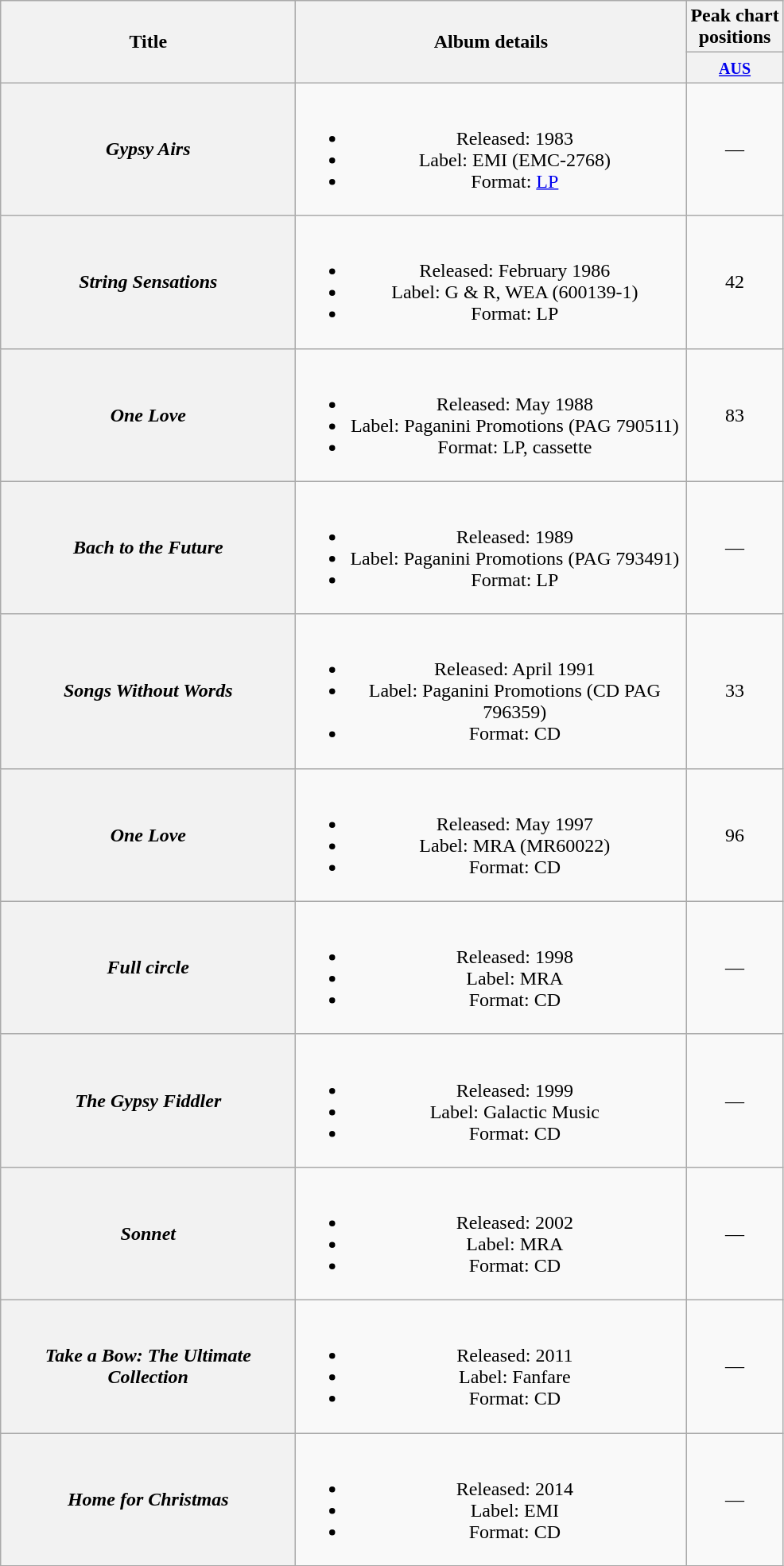<table class="wikitable plainrowheaders" style="text-align:center;" border="1">
<tr>
<th scope="col" rowspan="2" style="width:15em;">Title</th>
<th scope="col" rowspan="2" style="width:20em;">Album details</th>
<th scope="col" colspan="1">Peak chart<br>positions</th>
</tr>
<tr>
<th scope="col" style="text-align:center;"><small><a href='#'>AUS</a></small><br></th>
</tr>
<tr>
<th scope="row"><em>Gypsy Airs</em></th>
<td><br><ul><li>Released: 1983</li><li>Label: EMI (EMC-2768)</li><li>Format: <a href='#'>LP</a></li></ul></td>
<td>—</td>
</tr>
<tr>
<th scope="row"><em>String Sensations</em></th>
<td><br><ul><li>Released: February 1986</li><li>Label: G & R, WEA (600139-1)</li><li>Format: LP</li></ul></td>
<td>42</td>
</tr>
<tr>
<th scope="row"><em>One Love</em></th>
<td><br><ul><li>Released: May 1988</li><li>Label: Paganini Promotions (PAG 790511)</li><li>Format: LP, cassette</li></ul></td>
<td>83</td>
</tr>
<tr>
<th scope="row"><em>Bach to the Future</em></th>
<td><br><ul><li>Released: 1989</li><li>Label: Paganini Promotions (PAG 793491)</li><li>Format: LP</li></ul></td>
<td>—</td>
</tr>
<tr>
<th scope="row"><em>Songs Without Words</em></th>
<td><br><ul><li>Released: April 1991</li><li>Label: Paganini Promotions (CD PAG 796359)</li><li>Format: CD</li></ul></td>
<td>33</td>
</tr>
<tr>
<th scope="row"><em>One Love</em></th>
<td><br><ul><li>Released: May 1997</li><li>Label: MRA (MR60022)</li><li>Format: CD</li></ul></td>
<td>96</td>
</tr>
<tr>
<th scope="row"><em>Full circle</em></th>
<td><br><ul><li>Released: 1998</li><li>Label: MRA</li><li>Format: CD</li></ul></td>
<td>—</td>
</tr>
<tr>
<th scope="row"><em>The Gypsy Fiddler</em></th>
<td><br><ul><li>Released: 1999</li><li>Label: Galactic Music</li><li>Format: CD</li></ul></td>
<td>—</td>
</tr>
<tr>
<th scope="row"><em>Sonnet</em></th>
<td><br><ul><li>Released: 2002</li><li>Label: MRA</li><li>Format: CD</li></ul></td>
<td>—</td>
</tr>
<tr>
<th scope="row"><em>Take a Bow: The Ultimate Collection</em></th>
<td><br><ul><li>Released: 2011</li><li>Label: Fanfare</li><li>Format: CD</li></ul></td>
<td>—</td>
</tr>
<tr>
<th scope="row"><em>Home for Christmas</em></th>
<td><br><ul><li>Released: 2014</li><li>Label: EMI</li><li>Format: CD</li></ul></td>
<td>—</td>
</tr>
</table>
